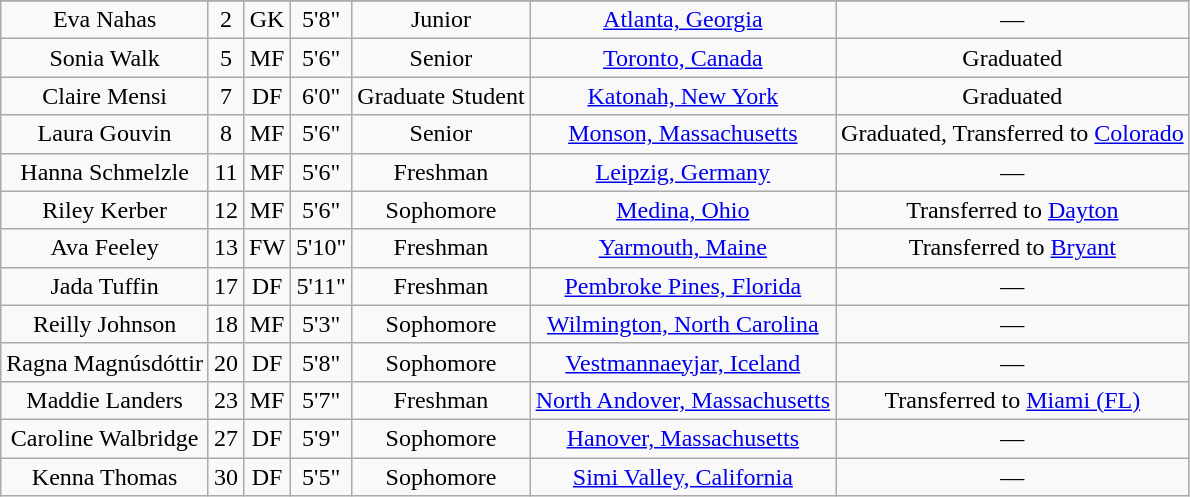<table class="wikitable sortable" style="text-align:center;" border="1">
<tr align=center>
</tr>
<tr>
<td>Eva Nahas</td>
<td>2</td>
<td>GK</td>
<td>5'8"</td>
<td>Junior</td>
<td><a href='#'>Atlanta, Georgia</a></td>
<td>—</td>
</tr>
<tr>
<td>Sonia Walk</td>
<td>5</td>
<td>MF</td>
<td>5'6"</td>
<td>Senior</td>
<td><a href='#'>Toronto, Canada</a></td>
<td>Graduated</td>
</tr>
<tr>
<td>Claire Mensi</td>
<td>7</td>
<td>DF</td>
<td>6'0"</td>
<td>Graduate Student</td>
<td><a href='#'>Katonah, New York</a></td>
<td>Graduated</td>
</tr>
<tr>
<td>Laura Gouvin</td>
<td>8</td>
<td>MF</td>
<td>5'6"</td>
<td>Senior</td>
<td><a href='#'>Monson, Massachusetts</a></td>
<td>Graduated, Transferred to <a href='#'>Colorado</a></td>
</tr>
<tr>
<td>Hanna Schmelzle</td>
<td>11</td>
<td>MF</td>
<td>5'6"</td>
<td>Freshman</td>
<td><a href='#'>Leipzig, Germany</a></td>
<td>—</td>
</tr>
<tr>
<td>Riley Kerber</td>
<td>12</td>
<td>MF</td>
<td>5'6"</td>
<td>Sophomore</td>
<td><a href='#'>Medina, Ohio</a></td>
<td>Transferred to <a href='#'>Dayton</a></td>
</tr>
<tr>
<td>Ava Feeley</td>
<td>13</td>
<td>FW</td>
<td>5'10"</td>
<td>Freshman</td>
<td><a href='#'>Yarmouth, Maine</a></td>
<td>Transferred to <a href='#'>Bryant</a></td>
</tr>
<tr>
<td>Jada Tuffin</td>
<td>17</td>
<td>DF</td>
<td>5'11"</td>
<td>Freshman</td>
<td><a href='#'>Pembroke Pines, Florida</a></td>
<td>—</td>
</tr>
<tr>
<td>Reilly Johnson</td>
<td>18</td>
<td>MF</td>
<td>5'3"</td>
<td>Sophomore</td>
<td><a href='#'>Wilmington, North Carolina</a></td>
<td>—</td>
</tr>
<tr>
<td>Ragna Magnúsdóttir</td>
<td>20</td>
<td>DF</td>
<td>5'8"</td>
<td>Sophomore</td>
<td><a href='#'>Vestmannaeyjar, Iceland</a></td>
<td>—</td>
</tr>
<tr>
<td>Maddie Landers</td>
<td>23</td>
<td>MF</td>
<td>5'7"</td>
<td>Freshman</td>
<td><a href='#'>North Andover, Massachusetts</a></td>
<td>Transferred to <a href='#'>Miami (FL)</a></td>
</tr>
<tr>
<td>Caroline Walbridge</td>
<td>27</td>
<td>DF</td>
<td>5'9"</td>
<td>Sophomore</td>
<td><a href='#'>Hanover, Massachusetts</a></td>
<td>—</td>
</tr>
<tr>
<td>Kenna Thomas</td>
<td>30</td>
<td>DF</td>
<td>5'5"</td>
<td>Sophomore</td>
<td><a href='#'>Simi Valley, California</a></td>
<td>—</td>
</tr>
</table>
